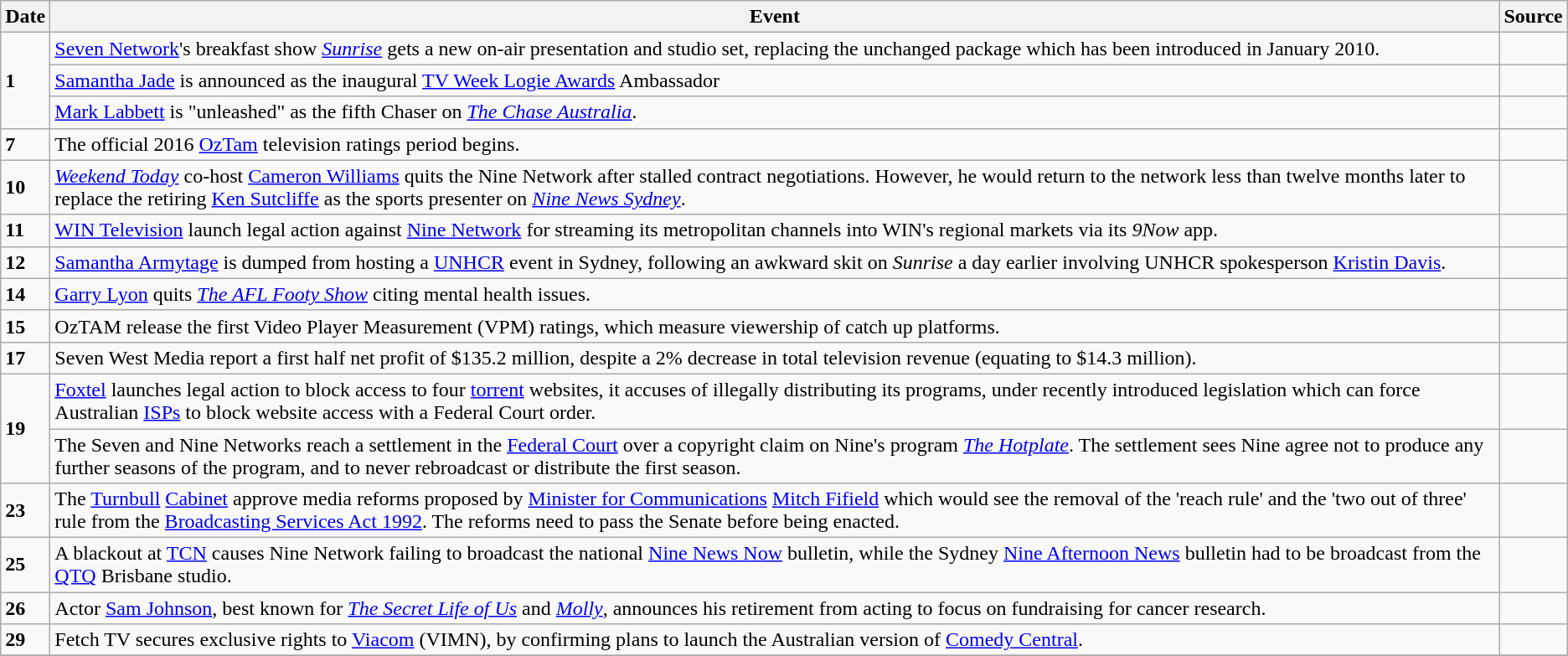<table class="wikitable">
<tr>
<th>Date</th>
<th>Event</th>
<th>Source</th>
</tr>
<tr>
<td rowspan="3"><strong>1</strong></td>
<td><a href='#'>Seven Network</a>'s breakfast show <em><a href='#'>Sunrise</a></em> gets a new on-air presentation and studio set, replacing the unchanged package which has been introduced in January 2010.</td>
<td></td>
</tr>
<tr>
<td><a href='#'>Samantha Jade</a> is announced as the inaugural <a href='#'>TV Week Logie Awards</a> Ambassador</td>
<td></td>
</tr>
<tr>
<td><a href='#'>Mark Labbett</a> is "unleashed" as the fifth Chaser on <em><a href='#'>The Chase Australia</a></em>.</td>
<td></td>
</tr>
<tr>
<td><strong>7</strong></td>
<td>The official 2016 <a href='#'>OzTam</a> television ratings period begins.</td>
<td></td>
</tr>
<tr>
<td><strong>10</strong></td>
<td><em><a href='#'>Weekend Today</a></em> co-host <a href='#'>Cameron Williams</a> quits the Nine Network after stalled contract negotiations. However, he would return to the network less than twelve months later to replace the retiring <a href='#'>Ken Sutcliffe</a> as the sports presenter on <em><a href='#'>Nine News Sydney</a></em>.</td>
<td></td>
</tr>
<tr>
<td><strong>11</strong></td>
<td><a href='#'>WIN Television</a> launch legal action against <a href='#'>Nine Network</a> for streaming its metropolitan channels into WIN's regional markets via its <em>9Now</em> app.</td>
<td></td>
</tr>
<tr>
<td><strong>12</strong></td>
<td><a href='#'>Samantha Armytage</a> is dumped from hosting a <a href='#'>UNHCR</a> event in Sydney, following an awkward skit on <em>Sunrise</em> a day earlier involving UNHCR spokesperson <a href='#'>Kristin Davis</a>.</td>
<td></td>
</tr>
<tr>
<td><strong>14</strong></td>
<td><a href='#'>Garry Lyon</a> quits <em><a href='#'>The AFL Footy Show</a></em> citing mental health issues.</td>
<td></td>
</tr>
<tr>
<td><strong>15</strong></td>
<td>OzTAM release the first Video Player Measurement (VPM) ratings, which measure viewership of catch up platforms.</td>
<td></td>
</tr>
<tr>
<td><strong>17</strong></td>
<td>Seven West Media report a first half net profit of $135.2 million, despite a 2% decrease in total television revenue (equating to $14.3 million).</td>
<td></td>
</tr>
<tr>
<td rowspan="2"><strong>19</strong></td>
<td><a href='#'>Foxtel</a> launches legal action to block access to four <a href='#'>torrent</a> websites, it accuses of illegally distributing its programs, under recently introduced legislation which can force Australian <a href='#'>ISPs</a> to block website access with a Federal Court order.</td>
<td></td>
</tr>
<tr>
<td>The Seven and Nine Networks reach a settlement in the <a href='#'>Federal Court</a> over a copyright claim on Nine's program <em><a href='#'>The Hotplate</a></em>. The settlement sees Nine agree not to produce any further seasons of the program, and to never rebroadcast or distribute the first season.</td>
<td></td>
</tr>
<tr>
<td><strong>23</strong></td>
<td>The <a href='#'>Turnbull</a> <a href='#'>Cabinet</a> approve media reforms proposed by <a href='#'>Minister for Communications</a> <a href='#'>Mitch Fifield</a> which would see the removal of the 'reach rule' and the 'two out of three' rule from the <a href='#'>Broadcasting Services Act 1992</a>. The reforms need to pass the Senate before being enacted.</td>
<td></td>
</tr>
<tr>
<td><strong>25</strong></td>
<td>A blackout at <a href='#'>TCN</a> causes Nine Network failing to broadcast the national <a href='#'>Nine News Now</a> bulletin, while the Sydney <a href='#'>Nine Afternoon News</a> bulletin had to be broadcast from the <a href='#'>QTQ</a> Brisbane studio.</td>
<td></td>
</tr>
<tr>
<td><strong>26</strong></td>
<td>Actor <a href='#'>Sam Johnson</a>, best known for <em><a href='#'>The Secret Life of Us</a></em> and <em><a href='#'>Molly</a></em>, announces his retirement from acting to focus on fundraising for cancer research.</td>
<td></td>
</tr>
<tr>
<td><strong>29</strong></td>
<td>Fetch TV secures exclusive rights to <a href='#'>Viacom</a> (VIMN), by confirming plans to launch the Australian version of <a href='#'>Comedy Central</a>.</td>
<td></td>
</tr>
<tr>
</tr>
</table>
